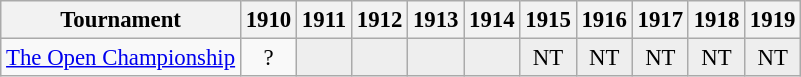<table class="wikitable" style="font-size:95%;text-align:center;">
<tr>
<th>Tournament</th>
<th>1910</th>
<th>1911</th>
<th>1912</th>
<th>1913</th>
<th>1914</th>
<th>1915</th>
<th>1916</th>
<th>1917</th>
<th>1918</th>
<th>1919</th>
</tr>
<tr>
<td align=left><a href='#'>The Open Championship</a></td>
<td>?</td>
<td style="background:#eeeeee;"></td>
<td style="background:#eeeeee;"></td>
<td style="background:#eeeeee;"></td>
<td style="background:#eeeeee;"></td>
<td style="background:#eeeeee;">NT</td>
<td style="background:#eeeeee;">NT</td>
<td style="background:#eeeeee;">NT</td>
<td style="background:#eeeeee;">NT</td>
<td style="background:#eeeeee;">NT</td>
</tr>
</table>
